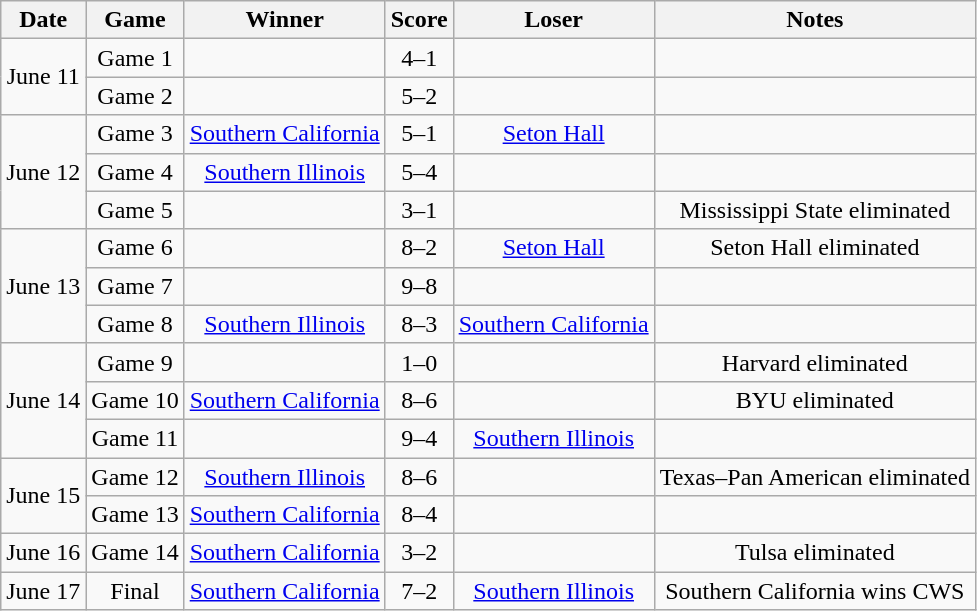<table class="wikitable">
<tr>
<th>Date</th>
<th>Game</th>
<th>Winner</th>
<th>Score</th>
<th>Loser</th>
<th>Notes</th>
</tr>
<tr align=center>
<td rowspan=2>June 11</td>
<td>Game 1</td>
<td></td>
<td>4–1</td>
<td></td>
<td></td>
</tr>
<tr align=center>
<td>Game 2</td>
<td></td>
<td>5–2</td>
<td></td>
<td></td>
</tr>
<tr align=center>
<td rowspan=3>June 12</td>
<td>Game 3</td>
<td><a href='#'>Southern California</a></td>
<td>5–1</td>
<td><a href='#'>Seton Hall</a></td>
<td></td>
</tr>
<tr align=center>
<td>Game 4</td>
<td><a href='#'>Southern Illinois</a></td>
<td>5–4</td>
<td></td>
<td></td>
</tr>
<tr align=center>
<td>Game 5</td>
<td></td>
<td>3–1</td>
<td></td>
<td>Mississippi State eliminated</td>
</tr>
<tr align=center>
<td rowspan=3>June 13</td>
<td>Game 6</td>
<td></td>
<td>8–2</td>
<td><a href='#'>Seton Hall</a></td>
<td>Seton Hall eliminated</td>
</tr>
<tr align=center>
<td>Game 7</td>
<td></td>
<td>9–8</td>
<td></td>
<td></td>
</tr>
<tr align=center>
<td>Game 8</td>
<td><a href='#'>Southern Illinois</a></td>
<td>8–3</td>
<td><a href='#'>Southern California</a></td>
<td></td>
</tr>
<tr align=center>
<td rowspan=3>June 14</td>
<td>Game 9</td>
<td></td>
<td>1–0</td>
<td></td>
<td>Harvard eliminated</td>
</tr>
<tr align=center>
<td>Game 10</td>
<td><a href='#'>Southern California</a></td>
<td>8–6</td>
<td></td>
<td>BYU eliminated</td>
</tr>
<tr align=center>
<td>Game 11</td>
<td></td>
<td>9–4</td>
<td><a href='#'>Southern Illinois</a></td>
<td></td>
</tr>
<tr align=center>
<td rowspan=2>June 15</td>
<td>Game 12</td>
<td><a href='#'>Southern Illinois</a></td>
<td>8–6</td>
<td></td>
<td>Texas–Pan American eliminated</td>
</tr>
<tr align=center>
<td>Game 13</td>
<td><a href='#'>Southern California</a></td>
<td>8–4</td>
<td></td>
<td></td>
</tr>
<tr align=center>
<td>June 16</td>
<td>Game 14</td>
<td><a href='#'>Southern California</a></td>
<td>3–2</td>
<td></td>
<td>Tulsa eliminated</td>
</tr>
<tr align=center>
<td>June 17</td>
<td>Final</td>
<td><a href='#'>Southern California</a></td>
<td>7–2</td>
<td><a href='#'>Southern Illinois</a></td>
<td>Southern California wins CWS</td>
</tr>
</table>
